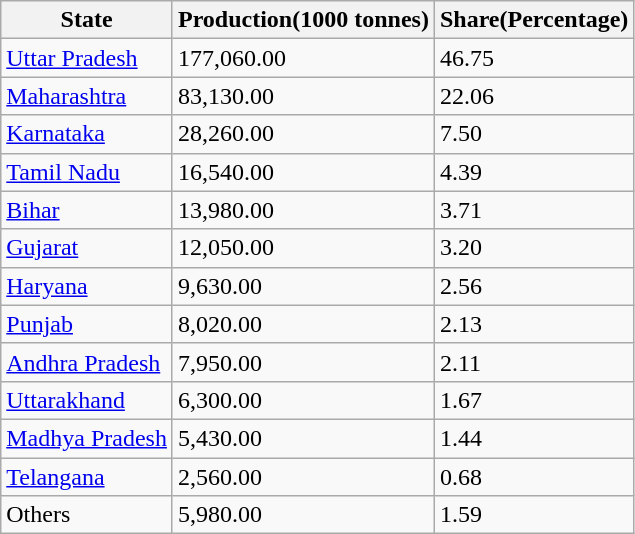<table class="wikitable">
<tr>
<th>State</th>
<th>Production(1000 tonnes)</th>
<th>Share(Percentage)</th>
</tr>
<tr>
<td><a href='#'>Uttar Pradesh</a></td>
<td>177,060.00</td>
<td>46.75</td>
</tr>
<tr>
<td><a href='#'>Maharashtra</a></td>
<td>83,130.00</td>
<td>22.06</td>
</tr>
<tr>
<td><a href='#'>Karnataka</a></td>
<td>28,260.00</td>
<td>7.50</td>
</tr>
<tr>
<td><a href='#'>Tamil Nadu</a></td>
<td>16,540.00</td>
<td>4.39</td>
</tr>
<tr>
<td><a href='#'>Bihar</a></td>
<td>13,980.00</td>
<td>3.71</td>
</tr>
<tr>
<td><a href='#'>Gujarat</a></td>
<td>12,050.00</td>
<td>3.20</td>
</tr>
<tr>
<td><a href='#'>Haryana</a></td>
<td>9,630.00</td>
<td>2.56</td>
</tr>
<tr>
<td><a href='#'>Punjab</a></td>
<td>8,020.00</td>
<td>2.13</td>
</tr>
<tr>
<td><a href='#'>Andhra Pradesh</a></td>
<td>7,950.00</td>
<td>2.11</td>
</tr>
<tr>
<td><a href='#'>Uttarakhand</a></td>
<td>6,300.00</td>
<td>1.67</td>
</tr>
<tr>
<td><a href='#'>Madhya Pradesh</a></td>
<td>5,430.00</td>
<td>1.44</td>
</tr>
<tr>
<td><a href='#'>Telangana</a></td>
<td>2,560.00</td>
<td>0.68</td>
</tr>
<tr>
<td>Others</td>
<td>5,980.00</td>
<td>1.59</td>
</tr>
</table>
